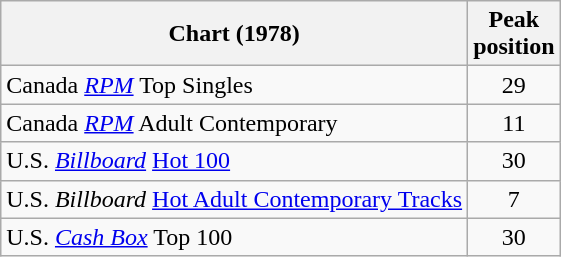<table class="wikitable sortable">
<tr>
<th align="left">Chart (1978)</th>
<th align="left">Peak<br>position</th>
</tr>
<tr>
<td align="left">Canada <a href='#'><em>RPM</em></a> Top Singles </td>
<td style="text-align:center;">29</td>
</tr>
<tr>
<td align="left">Canada <a href='#'><em>RPM</em></a> Adult Contemporary </td>
<td style="text-align:center;">11</td>
</tr>
<tr>
<td align="left">U.S. <em><a href='#'>Billboard</a></em> <a href='#'>Hot 100</a></td>
<td style="text-align:center;">30</td>
</tr>
<tr>
<td align="left">U.S. <em>Billboard</em> <a href='#'>Hot Adult Contemporary Tracks</a></td>
<td style="text-align:center;">7</td>
</tr>
<tr>
<td align="left">U.S. <em><a href='#'>Cash Box</a></em> Top 100</td>
<td style="text-align:center;">30</td>
</tr>
</table>
